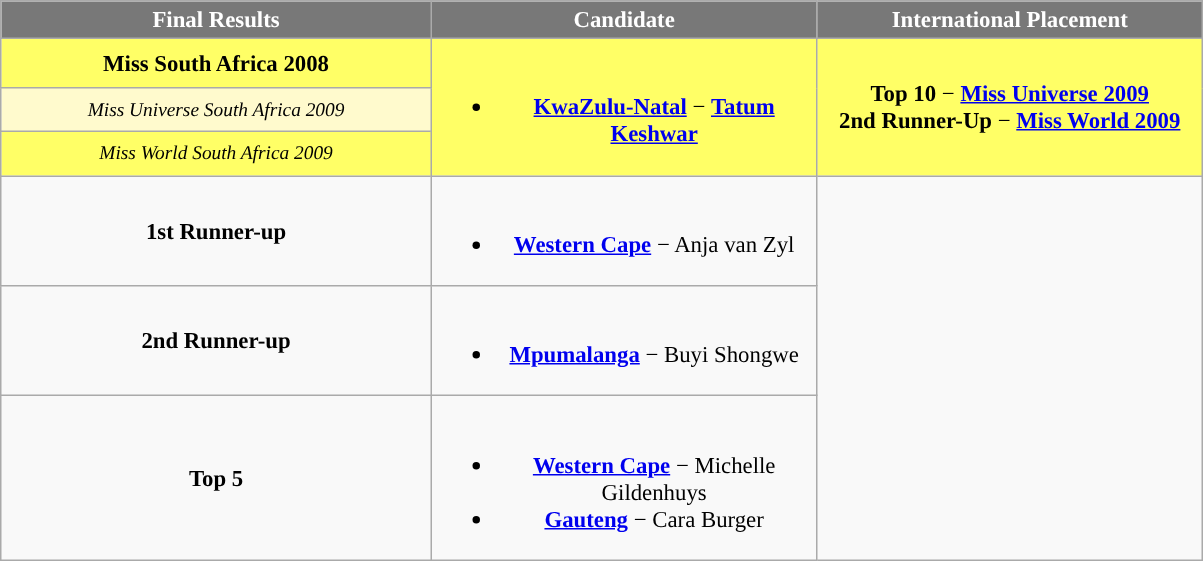<table class="wikitable sortable" style="font-size:95%;">
<tr>
<th style="width:280px;background-color:#787878;color:#FFFFFF;">Final Results</th>
<th style="width:250px;background-color:#787878;color:#FFFFFF;">Candidate</th>
<th style="width:250px;background-color:#787878;color:#FFFFFF;">International Placement</th>
</tr>
<tr align="center" style="background:#FFFF66">
<td style="text-align:center;"><strong>Miss South Africa 2008</strong></td>
<td rowspan=3><br><ul><li><strong><a href='#'>KwaZulu-Natal</a></strong> − <strong><a href='#'>Tatum Keshwar</a></strong></li></ul></td>
<td rowspan=3><strong>Top 10</strong> − <strong><a href='#'>Miss Universe 2009</a></strong><br><strong>2nd Runner-Up</strong> − <strong><a href='#'>Miss World 2009</a></strong></td>
</tr>
<tr align="center" style="background:#FFFACD";>
<td style="text-align:center; font-size:85%"><em>Miss Universe South Africa 2009</em></td>
</tr>
<tr align="center" style="background:#FFFF66";>
<td style="text-align:center; font-size:85%"><em>Miss World South Africa 2009</em></td>
</tr>
<tr align="center">
<td><strong>1st Runner-up</strong></td>
<td><br><ul><li><strong><a href='#'>Western Cape</a></strong> − Anja van Zyl</li></ul></td>
</tr>
<tr align="center">
<td><strong>2nd Runner-up</strong></td>
<td><br><ul><li><strong><a href='#'>Mpumalanga</a></strong> − Buyi Shongwe</li></ul></td>
</tr>
<tr align="center">
<td><strong>Top 5</strong></td>
<td><br><ul><li><strong><a href='#'>Western Cape</a></strong> − Michelle Gildenhuys</li><li><strong><a href='#'>Gauteng</a></strong> − Cara Burger</li></ul></td>
</tr>
</table>
